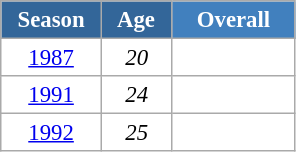<table class="wikitable" style="font-size:95%; text-align:center; border:grey solid 1px; border-collapse:collapse; background:#ffffff;">
<tr>
<th style="background-color:#369; color:white; width:60px;"> Season </th>
<th style="background-color:#369; color:white; width:40px;"> Age </th>
<th style="background-color:#4180be; color:white; width:75px;">Overall</th>
</tr>
<tr>
<td><a href='#'>1987</a></td>
<td><em>20</em></td>
<td></td>
</tr>
<tr>
<td><a href='#'>1991</a></td>
<td><em>24</em></td>
<td></td>
</tr>
<tr>
<td><a href='#'>1992</a></td>
<td><em>25</em></td>
<td></td>
</tr>
</table>
